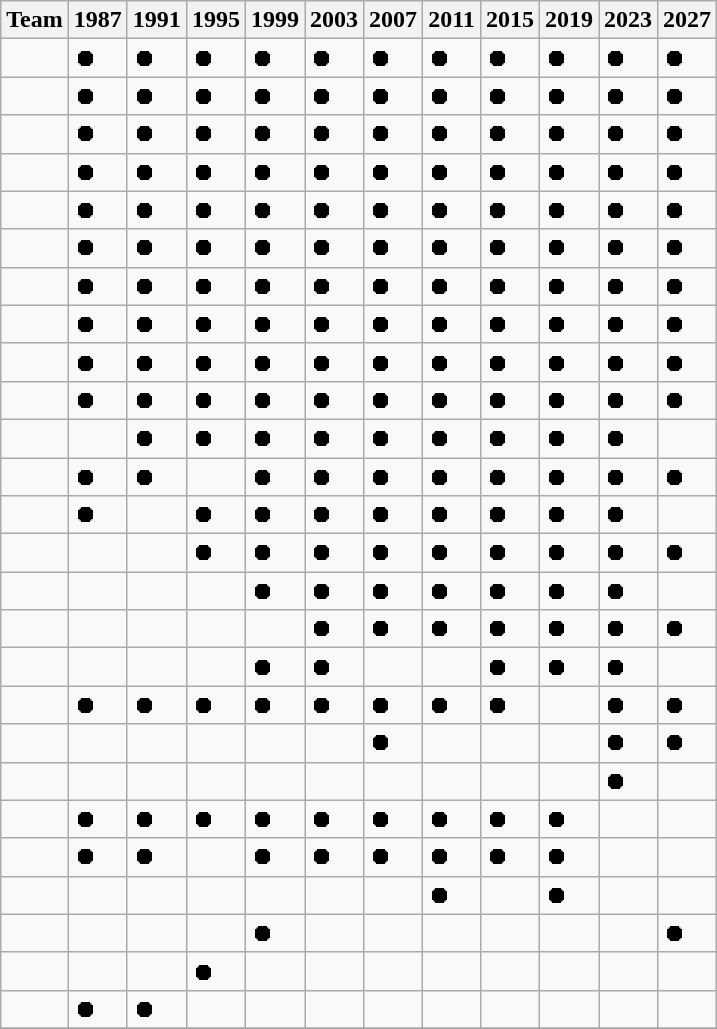<table class="wikitable" style="text-align:left">
<tr>
<th>Team</th>
<th>1987</th>
<th>1991</th>
<th>1995</th>
<th>1999</th>
<th>2003</th>
<th>2007</th>
<th>2011</th>
<th>2015</th>
<th>2019</th>
<th>2023</th>
<th>2027</th>
</tr>
<tr>
<td align=left></td>
<td>⏺</td>
<td>⏺</td>
<td>⏺</td>
<td>⏺</td>
<td>⏺</td>
<td>⏺</td>
<td>⏺</td>
<td>⏺</td>
<td>⏺</td>
<td>⏺</td>
<td>⏺</td>
</tr>
<tr>
<td align=left></td>
<td>⏺</td>
<td>⏺</td>
<td>⏺</td>
<td>⏺</td>
<td>⏺</td>
<td>⏺</td>
<td>⏺</td>
<td>⏺</td>
<td>⏺</td>
<td>⏺</td>
<td>⏺</td>
</tr>
<tr>
<td align=left></td>
<td>⏺</td>
<td>⏺</td>
<td>⏺</td>
<td>⏺</td>
<td>⏺</td>
<td>⏺</td>
<td>⏺</td>
<td>⏺</td>
<td>⏺</td>
<td>⏺</td>
<td>⏺</td>
</tr>
<tr>
<td align=left></td>
<td>⏺</td>
<td>⏺</td>
<td>⏺</td>
<td>⏺</td>
<td>⏺</td>
<td>⏺</td>
<td>⏺</td>
<td>⏺</td>
<td>⏺</td>
<td>⏺</td>
<td>⏺</td>
</tr>
<tr>
<td align=left></td>
<td>⏺</td>
<td>⏺</td>
<td>⏺</td>
<td>⏺</td>
<td>⏺</td>
<td>⏺</td>
<td>⏺</td>
<td>⏺</td>
<td>⏺</td>
<td>⏺</td>
<td>⏺</td>
</tr>
<tr>
<td align=left></td>
<td>⏺</td>
<td>⏺</td>
<td>⏺</td>
<td>⏺</td>
<td>⏺</td>
<td>⏺</td>
<td>⏺</td>
<td>⏺</td>
<td>⏺</td>
<td>⏺</td>
<td>⏺</td>
</tr>
<tr>
<td align=left></td>
<td>⏺</td>
<td>⏺</td>
<td>⏺</td>
<td>⏺</td>
<td>⏺</td>
<td>⏺</td>
<td>⏺</td>
<td>⏺</td>
<td>⏺</td>
<td>⏺</td>
<td>⏺</td>
</tr>
<tr>
<td align=left></td>
<td>⏺</td>
<td>⏺</td>
<td>⏺</td>
<td>⏺</td>
<td>⏺</td>
<td>⏺</td>
<td>⏺</td>
<td>⏺</td>
<td>⏺</td>
<td>⏺</td>
<td>⏺</td>
</tr>
<tr>
<td align=left></td>
<td>⏺</td>
<td>⏺</td>
<td>⏺</td>
<td>⏺</td>
<td>⏺</td>
<td>⏺</td>
<td>⏺</td>
<td>⏺</td>
<td>⏺</td>
<td>⏺</td>
<td>⏺</td>
</tr>
<tr>
<td align=left></td>
<td>⏺</td>
<td>⏺</td>
<td>⏺</td>
<td>⏺</td>
<td>⏺</td>
<td>⏺</td>
<td>⏺</td>
<td>⏺</td>
<td>⏺</td>
<td>⏺</td>
<td>⏺</td>
</tr>
<tr>
<td align=left></td>
<td></td>
<td>⏺</td>
<td>⏺</td>
<td>⏺</td>
<td>⏺</td>
<td>⏺</td>
<td>⏺</td>
<td>⏺</td>
<td>⏺</td>
<td>⏺</td>
<td></td>
</tr>
<tr>
<td align=left></td>
<td>⏺</td>
<td>⏺</td>
<td></td>
<td>⏺</td>
<td>⏺</td>
<td>⏺</td>
<td>⏺</td>
<td>⏺</td>
<td>⏺</td>
<td>⏺</td>
<td>⏺</td>
</tr>
<tr>
<td align=left></td>
<td>⏺</td>
<td></td>
<td>⏺</td>
<td>⏺</td>
<td>⏺</td>
<td>⏺</td>
<td>⏺</td>
<td>⏺</td>
<td>⏺</td>
<td>⏺</td>
<td></td>
</tr>
<tr>
<td align=left></td>
<td></td>
<td></td>
<td>⏺</td>
<td>⏺</td>
<td>⏺</td>
<td>⏺</td>
<td>⏺</td>
<td>⏺</td>
<td>⏺</td>
<td>⏺</td>
<td>⏺</td>
</tr>
<tr>
<td align=left></td>
<td></td>
<td></td>
<td></td>
<td>⏺</td>
<td>⏺</td>
<td>⏺</td>
<td>⏺</td>
<td>⏺</td>
<td>⏺</td>
<td>⏺</td>
<td></td>
</tr>
<tr>
<td align=left></td>
<td></td>
<td></td>
<td></td>
<td></td>
<td>⏺</td>
<td>⏺</td>
<td>⏺</td>
<td>⏺</td>
<td>⏺</td>
<td>⏺</td>
<td>⏺</td>
</tr>
<tr>
<td align=left></td>
<td></td>
<td></td>
<td></td>
<td>⏺</td>
<td>⏺</td>
<td></td>
<td></td>
<td>⏺</td>
<td>⏺</td>
<td>⏺</td>
<td></td>
</tr>
<tr>
<td align=left></td>
<td>⏺</td>
<td>⏺</td>
<td>⏺</td>
<td>⏺</td>
<td>⏺</td>
<td>⏺</td>
<td>⏺</td>
<td>⏺</td>
<td></td>
<td>⏺</td>
<td>⏺</td>
</tr>
<tr>
<td align=left></td>
<td></td>
<td></td>
<td></td>
<td></td>
<td></td>
<td>⏺</td>
<td></td>
<td></td>
<td></td>
<td>⏺</td>
<td>⏺</td>
</tr>
<tr>
<td align=left></td>
<td></td>
<td></td>
<td></td>
<td></td>
<td></td>
<td></td>
<td></td>
<td></td>
<td></td>
<td>⏺</td>
<td></td>
</tr>
<tr>
<td align=left></td>
<td>⏺</td>
<td>⏺</td>
<td>⏺</td>
<td>⏺</td>
<td>⏺</td>
<td>⏺</td>
<td>⏺</td>
<td>⏺</td>
<td>⏺</td>
<td></td>
<td></td>
</tr>
<tr>
<td align=left></td>
<td>⏺</td>
<td>⏺</td>
<td></td>
<td>⏺</td>
<td>⏺</td>
<td>⏺</td>
<td>⏺</td>
<td>⏺</td>
<td>⏺</td>
<td></td>
<td></td>
</tr>
<tr>
<td align=left></td>
<td></td>
<td></td>
<td></td>
<td></td>
<td></td>
<td></td>
<td>⏺</td>
<td></td>
<td>⏺</td>
<td></td>
<td></td>
</tr>
<tr>
<td align=left></td>
<td></td>
<td></td>
<td></td>
<td>⏺</td>
<td></td>
<td></td>
<td></td>
<td></td>
<td></td>
<td></td>
<td>⏺</td>
</tr>
<tr>
<td align=left></td>
<td></td>
<td></td>
<td>⏺</td>
<td></td>
<td></td>
<td></td>
<td></td>
<td></td>
<td></td>
<td></td>
<td></td>
</tr>
<tr>
<td align=left></td>
<td>⏺</td>
<td>⏺</td>
<td></td>
<td></td>
<td></td>
<td></td>
<td></td>
<td></td>
<td></td>
<td></td>
<td></td>
</tr>
<tr>
</tr>
</table>
